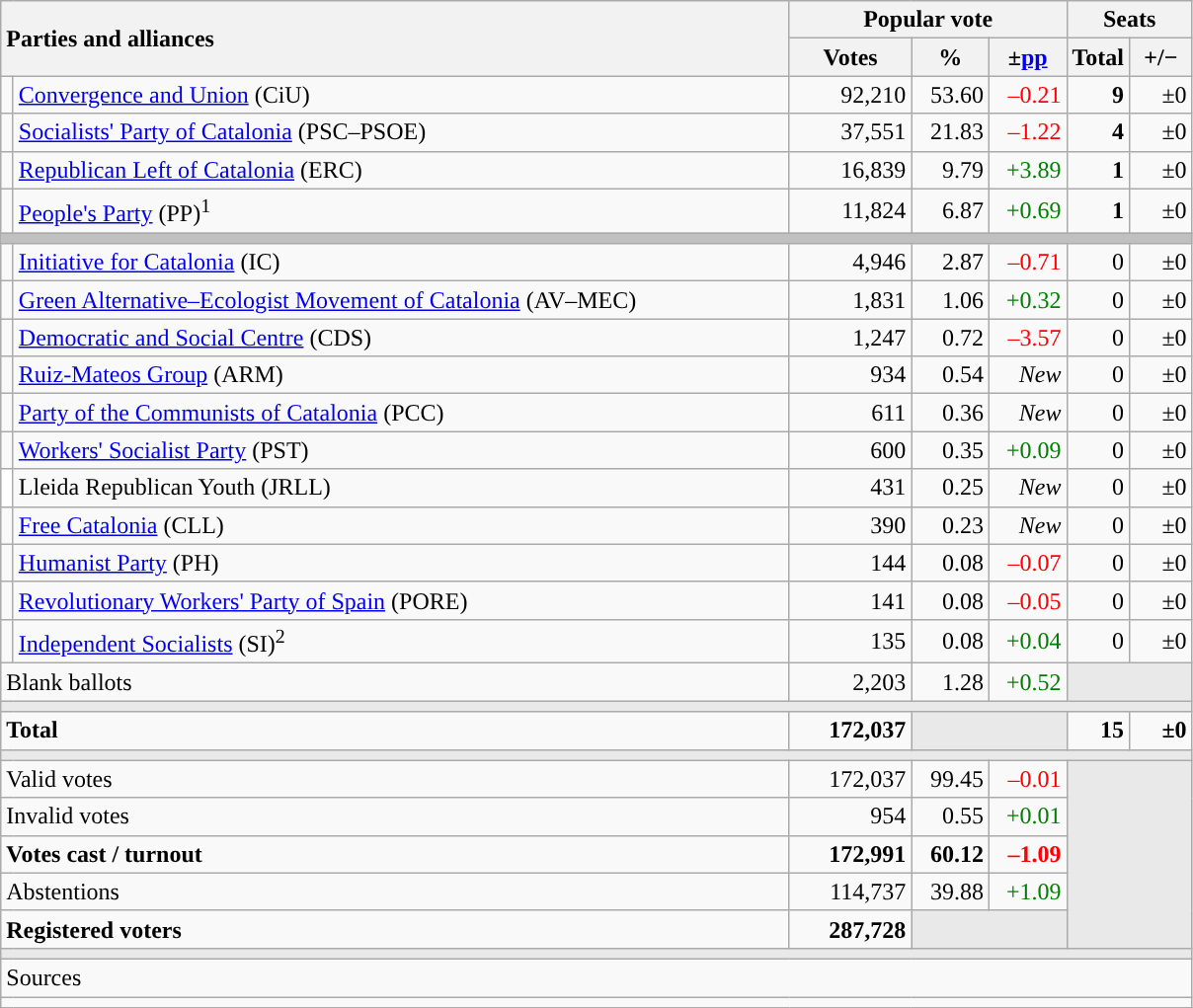<table class="wikitable" style="text-align:right;">
<tr>
<th style="text-align:left;" rowspan="2" colspan="2" width="525">Parties and alliances</th>
<th colspan="3">Popular vote</th>
<th colspan="2">Seats</th>
</tr>
<tr>
<th width="75">Votes</th>
<th width="45">%</th>
<th width="45">±<a href='#'>pp</a></th>
<th width="35">Total</th>
<th width="35">+/−</th>
</tr>
<tr>
<td width="1" style="color:inherit;background:"></td>
<td align="left"><a href='#'>Convergence and Union</a> (CiU)</td>
<td>92,210</td>
<td>53.60</td>
<td style="color:red;">–0.21</td>
<td><strong>9</strong></td>
<td>±0</td>
</tr>
<tr>
<td style="color:inherit;background:"></td>
<td align="left"><a href='#'>Socialists' Party of Catalonia</a> (PSC–PSOE)</td>
<td>37,551</td>
<td>21.83</td>
<td style="color:red;">–1.22</td>
<td><strong>4</strong></td>
<td>±0</td>
</tr>
<tr>
<td style="color:inherit;background:"></td>
<td align="left"><a href='#'>Republican Left of Catalonia</a> (ERC)</td>
<td>16,839</td>
<td>9.79</td>
<td style="color:green;">+3.89</td>
<td><strong>1</strong></td>
<td>±0</td>
</tr>
<tr>
<td style="color:inherit;background:"></td>
<td align="left"><a href='#'>People's Party</a> (PP)<sup>1</sup></td>
<td>11,824</td>
<td>6.87</td>
<td style="color:green;">+0.69</td>
<td><strong>1</strong></td>
<td>±0</td>
</tr>
<tr>
<td colspan="7" bgcolor="#C0C0C0"></td>
</tr>
<tr>
<td style="color:inherit;background:"></td>
<td align="left"><a href='#'>Initiative for Catalonia</a> (IC)</td>
<td>4,946</td>
<td>2.87</td>
<td style="color:red;">–0.71</td>
<td>0</td>
<td>±0</td>
</tr>
<tr>
<td style="color:inherit;background:"></td>
<td align="left"><a href='#'>Green Alternative–Ecologist Movement of Catalonia</a> (AV–MEC)</td>
<td>1,831</td>
<td>1.06</td>
<td style="color:green;">+0.32</td>
<td>0</td>
<td>±0</td>
</tr>
<tr>
<td style="color:inherit;background:"></td>
<td align="left"><a href='#'>Democratic and Social Centre</a> (CDS)</td>
<td>1,247</td>
<td>0.72</td>
<td style="color:red;">–3.57</td>
<td>0</td>
<td>±0</td>
</tr>
<tr>
<td style="color:inherit;background:"></td>
<td align="left"><a href='#'>Ruiz-Mateos Group</a> (ARM)</td>
<td>934</td>
<td>0.54</td>
<td><em>New</em></td>
<td>0</td>
<td>±0</td>
</tr>
<tr>
<td style="color:inherit;background:"></td>
<td align="left"><a href='#'>Party of the Communists of Catalonia</a> (PCC)</td>
<td>611</td>
<td>0.36</td>
<td><em>New</em></td>
<td>0</td>
<td>±0</td>
</tr>
<tr>
<td style="color:inherit;background:"></td>
<td align="left"><a href='#'>Workers' Socialist Party</a> (PST)</td>
<td>600</td>
<td>0.35</td>
<td style="color:green;">+0.09</td>
<td>0</td>
<td>±0</td>
</tr>
<tr>
<td bgcolor="white"></td>
<td align="left">Lleida Republican Youth (JRLL)</td>
<td>431</td>
<td>0.25</td>
<td><em>New</em></td>
<td>0</td>
<td>±0</td>
</tr>
<tr>
<td style="color:inherit;background:"></td>
<td align="left"><a href='#'>Free Catalonia</a> (CLL)</td>
<td>390</td>
<td>0.23</td>
<td><em>New</em></td>
<td>0</td>
<td>±0</td>
</tr>
<tr>
<td style="color:inherit;background:"></td>
<td align="left"><a href='#'>Humanist Party</a> (PH)</td>
<td>144</td>
<td>0.08</td>
<td style="color:red;">–0.07</td>
<td>0</td>
<td>±0</td>
</tr>
<tr>
<td style="color:inherit;background:"></td>
<td align="left"><a href='#'>Revolutionary Workers' Party of Spain</a> (PORE)</td>
<td>141</td>
<td>0.08</td>
<td style="color:red;">–0.05</td>
<td>0</td>
<td>±0</td>
</tr>
<tr>
<td style="color:inherit;background:"></td>
<td align="left"><a href='#'>Independent Socialists</a> (SI)<sup>2</sup></td>
<td>135</td>
<td>0.08</td>
<td style="color:green;">+0.04</td>
<td>0</td>
<td>±0</td>
</tr>
<tr>
<td align="left" colspan="2">Blank ballots</td>
<td>2,203</td>
<td>1.28</td>
<td style="color:green;">+0.52</td>
<td bgcolor="#E9E9E9" colspan="2"></td>
</tr>
<tr>
<td colspan="7" bgcolor="#E9E9E9"></td>
</tr>
<tr style="font-weight:bold;">
<td align="left" colspan="2">Total</td>
<td>172,037</td>
<td bgcolor="#E9E9E9" colspan="2"></td>
<td>15</td>
<td>±0</td>
</tr>
<tr>
<td colspan="7" bgcolor="#E9E9E9"></td>
</tr>
<tr>
<td align="left" colspan="2">Valid votes</td>
<td>172,037</td>
<td>99.45</td>
<td style="color:red;">–0.01</td>
<td bgcolor="#E9E9E9" colspan="2" rowspan="5"></td>
</tr>
<tr>
<td align="left" colspan="2">Invalid votes</td>
<td>954</td>
<td>0.55</td>
<td style="color:green;">+0.01</td>
</tr>
<tr style="font-weight:bold;">
<td align="left" colspan="2">Votes cast / turnout</td>
<td>172,991</td>
<td>60.12</td>
<td style="color:red;">–1.09</td>
</tr>
<tr>
<td align="left" colspan="2">Abstentions</td>
<td>114,737</td>
<td>39.88</td>
<td style="color:green;">+1.09</td>
</tr>
<tr style="font-weight:bold;">
<td align="left" colspan="2">Registered voters</td>
<td>287,728</td>
<td bgcolor="#E9E9E9" colspan="2"></td>
</tr>
<tr>
<td colspan="7" bgcolor="#E9E9E9"></td>
</tr>
<tr>
<td align="left" colspan="7">Sources</td>
</tr>
<tr>
<td colspan="7" style="text-align:left; max-width:790px;"></td>
</tr>
</table>
